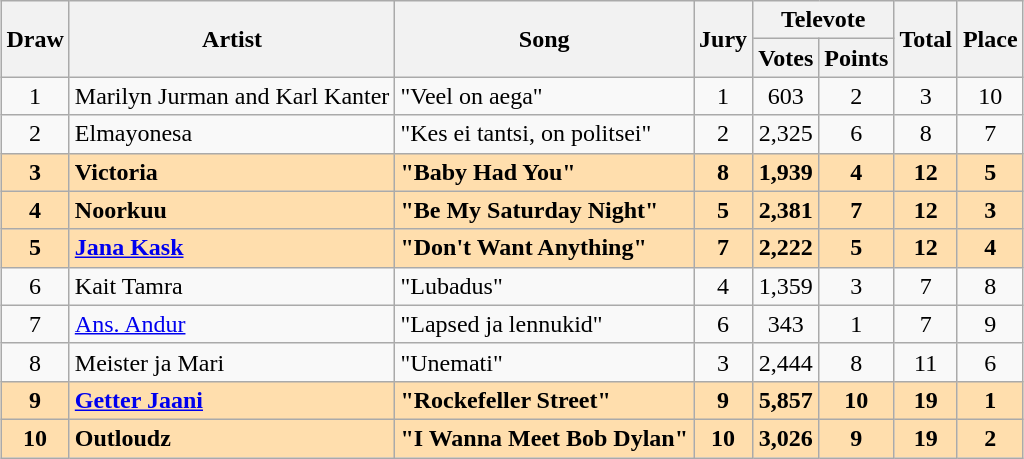<table class="sortable wikitable" style="margin: 1em auto 1em auto; text-align:center;">
<tr>
<th rowspan="2">Draw</th>
<th rowspan="2">Artist</th>
<th rowspan="2">Song</th>
<th rowspan="2">Jury</th>
<th colspan="2">Televote</th>
<th rowspan="2">Total</th>
<th rowspan="2">Place</th>
</tr>
<tr>
<th>Votes</th>
<th>Points</th>
</tr>
<tr>
<td>1</td>
<td align="left">Marilyn Jurman and Karl Kanter</td>
<td align="left">"Veel on aega"</td>
<td>1</td>
<td>603</td>
<td>2</td>
<td>3</td>
<td>10</td>
</tr>
<tr>
<td>2</td>
<td align="left">Elmayonesa</td>
<td align="left">"Kes ei tantsi, on politsei"</td>
<td>2</td>
<td>2,325</td>
<td>6</td>
<td>8</td>
<td>7</td>
</tr>
<tr style="font-weight:bold; background:navajowhite;">
<td>3</td>
<td align="left">Victoria</td>
<td align="left">"Baby Had You"</td>
<td>8</td>
<td>1,939</td>
<td>4</td>
<td>12</td>
<td>5</td>
</tr>
<tr style="font-weight:bold; background:navajowhite;">
<td>4</td>
<td align="left">Noorkuu</td>
<td align="left">"Be My Saturday Night"</td>
<td>5</td>
<td>2,381</td>
<td>7</td>
<td>12</td>
<td>3</td>
</tr>
<tr style="font-weight:bold; background:navajowhite;">
<td>5</td>
<td align="left"><a href='#'>Jana Kask</a></td>
<td align="left">"Don't Want Anything"</td>
<td>7</td>
<td>2,222</td>
<td>5</td>
<td>12</td>
<td>4</td>
</tr>
<tr>
<td>6</td>
<td align="left">Kait Tamra</td>
<td align="left">"Lubadus"</td>
<td>4</td>
<td>1,359</td>
<td>3</td>
<td>7</td>
<td>8</td>
</tr>
<tr>
<td>7</td>
<td align="left"><a href='#'>Ans. Andur</a></td>
<td align="left">"Lapsed ja lennukid"</td>
<td>6</td>
<td>343</td>
<td>1</td>
<td>7</td>
<td>9</td>
</tr>
<tr>
<td>8</td>
<td align="left">Meister ja Mari</td>
<td align="left">"Unemati"</td>
<td>3</td>
<td>2,444</td>
<td>8</td>
<td>11</td>
<td>6</td>
</tr>
<tr style="font-weight:bold; background:navajowhite;">
<td>9</td>
<td align="left"><a href='#'>Getter Jaani</a></td>
<td align="left">"Rockefeller Street"</td>
<td>9</td>
<td>5,857</td>
<td>10</td>
<td>19</td>
<td>1</td>
</tr>
<tr style="font-weight:bold; background:navajowhite;">
<td>10</td>
<td align="left">Outloudz</td>
<td align="left">"I Wanna Meet Bob Dylan"</td>
<td>10</td>
<td>3,026</td>
<td>9</td>
<td>19</td>
<td>2</td>
</tr>
</table>
